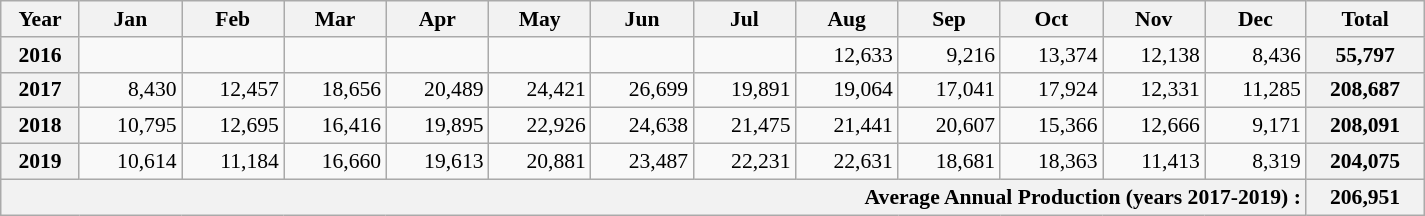<table class=wikitable style="text-align:right; font-size:0.9em; width:950px;">
<tr>
<th>Year</th>
<th>Jan</th>
<th>Feb</th>
<th>Mar</th>
<th>Apr</th>
<th>May</th>
<th>Jun</th>
<th>Jul</th>
<th>Aug</th>
<th>Sep</th>
<th>Oct</th>
<th>Nov</th>
<th>Dec</th>
<th>Total</th>
</tr>
<tr>
<th>2016</th>
<td></td>
<td></td>
<td></td>
<td></td>
<td></td>
<td></td>
<td></td>
<td>12,633</td>
<td>9,216</td>
<td>13,374</td>
<td>12,138</td>
<td>8,436</td>
<th>55,797</th>
</tr>
<tr>
<th>2017</th>
<td>8,430</td>
<td>12,457</td>
<td>18,656</td>
<td>20,489</td>
<td>24,421</td>
<td>26,699</td>
<td>19,891</td>
<td>19,064</td>
<td>17,041</td>
<td>17,924</td>
<td>12,331</td>
<td>11,285</td>
<th>208,687</th>
</tr>
<tr>
<th>2018</th>
<td>10,795</td>
<td>12,695</td>
<td>16,416</td>
<td>19,895</td>
<td>22,926</td>
<td>24,638</td>
<td>21,475</td>
<td>21,441</td>
<td>20,607</td>
<td>15,366</td>
<td>12,666</td>
<td>9,171</td>
<th>208,091</th>
</tr>
<tr>
<th>2019</th>
<td>10,614</td>
<td>11,184</td>
<td>16,660</td>
<td>19,613</td>
<td>20,881</td>
<td>23,487</td>
<td>22,231</td>
<td>22,631</td>
<td>18,681</td>
<td>18,363</td>
<td>11,413</td>
<td>8,319</td>
<th>204,075</th>
</tr>
<tr>
<th colspan=13 style="text-align:right">Average Annual Production (years 2017-2019) :</th>
<th>206,951</th>
</tr>
</table>
